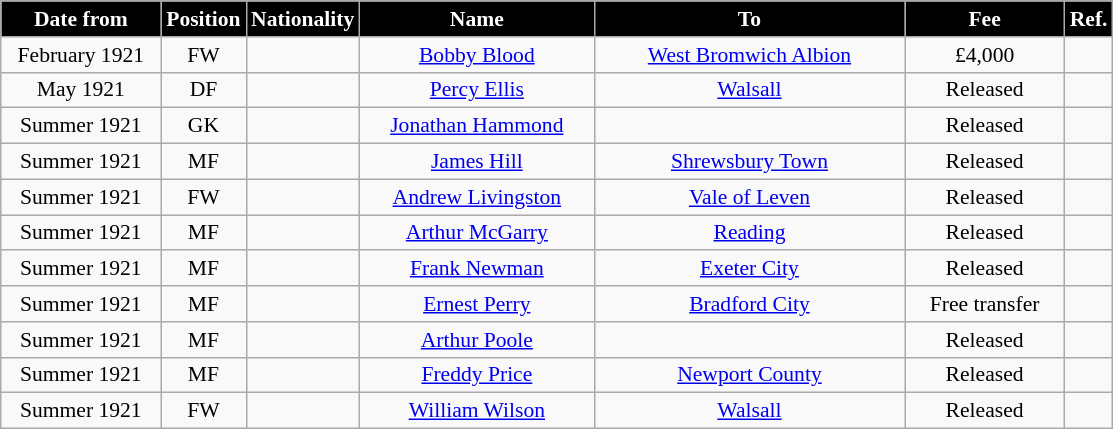<table class="wikitable" style="text-align:center; font-size:90%; ">
<tr>
<th style="background:#000000; color:white; width:100px;">Date from</th>
<th style="background:#000000; color:white; width:50px;">Position</th>
<th style="background:#000000; color:white; width:50px;">Nationality</th>
<th style="background:#000000; color:white; width:150px;">Name</th>
<th style="background:#000000; color:white; width:200px;">To</th>
<th style="background:#000000; color:white; width:100px;">Fee</th>
<th style="background:#000000; color:white; width:25px;">Ref.</th>
</tr>
<tr>
<td>February 1921</td>
<td>FW</td>
<td></td>
<td><a href='#'>Bobby Blood</a></td>
<td><a href='#'>West Bromwich Albion</a></td>
<td>£4,000</td>
<td></td>
</tr>
<tr>
<td>May 1921</td>
<td>DF</td>
<td></td>
<td><a href='#'>Percy Ellis</a></td>
<td><a href='#'>Walsall</a></td>
<td>Released</td>
<td></td>
</tr>
<tr>
<td>Summer 1921</td>
<td>GK</td>
<td></td>
<td><a href='#'>Jonathan Hammond</a></td>
<td></td>
<td>Released</td>
<td></td>
</tr>
<tr>
<td>Summer 1921</td>
<td>MF</td>
<td></td>
<td><a href='#'>James Hill</a></td>
<td><a href='#'>Shrewsbury Town</a></td>
<td>Released</td>
<td></td>
</tr>
<tr>
<td>Summer 1921</td>
<td>FW</td>
<td></td>
<td><a href='#'>Andrew Livingston</a></td>
<td> <a href='#'>Vale of Leven</a></td>
<td>Released</td>
<td></td>
</tr>
<tr>
<td>Summer 1921</td>
<td>MF</td>
<td></td>
<td><a href='#'>Arthur McGarry</a></td>
<td><a href='#'>Reading</a></td>
<td>Released</td>
<td></td>
</tr>
<tr>
<td>Summer 1921</td>
<td>MF</td>
<td></td>
<td><a href='#'>Frank Newman</a></td>
<td><a href='#'>Exeter City</a></td>
<td>Released</td>
<td></td>
</tr>
<tr>
<td>Summer 1921</td>
<td>MF</td>
<td></td>
<td><a href='#'>Ernest Perry</a></td>
<td><a href='#'>Bradford City</a></td>
<td>Free transfer</td>
<td></td>
</tr>
<tr>
<td>Summer 1921</td>
<td>MF</td>
<td></td>
<td><a href='#'>Arthur Poole</a></td>
<td></td>
<td>Released</td>
<td></td>
</tr>
<tr>
<td>Summer 1921</td>
<td>MF</td>
<td></td>
<td><a href='#'>Freddy Price</a></td>
<td><a href='#'>Newport County</a></td>
<td>Released</td>
<td></td>
</tr>
<tr>
<td>Summer 1921</td>
<td>FW</td>
<td></td>
<td><a href='#'>William Wilson</a></td>
<td><a href='#'>Walsall</a></td>
<td>Released</td>
<td></td>
</tr>
</table>
